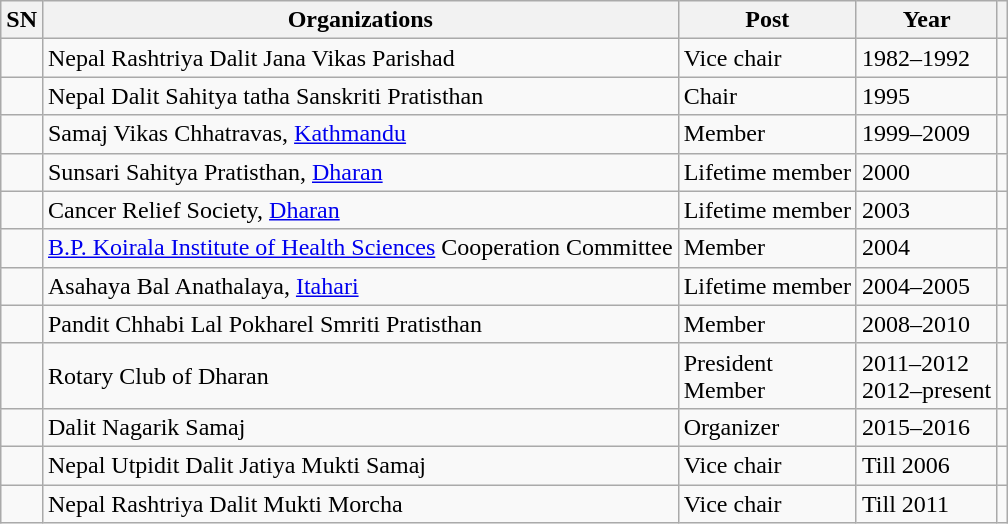<table class="wikitable sortable">
<tr>
<th>SN</th>
<th>Organizations</th>
<th>Post</th>
<th>Year</th>
<th class="unsortable"></th>
</tr>
<tr>
<td></td>
<td>Nepal Rashtriya Dalit Jana Vikas Parishad</td>
<td>Vice chair</td>
<td>1982–1992</td>
<td></td>
</tr>
<tr>
<td></td>
<td>Nepal Dalit Sahitya tatha Sanskriti Pratisthan</td>
<td>Chair</td>
<td>1995</td>
<td></td>
</tr>
<tr>
<td></td>
<td>Samaj Vikas Chhatravas, <a href='#'>Kathmandu</a></td>
<td>Member</td>
<td>1999–2009</td>
<td></td>
</tr>
<tr>
<td></td>
<td>Sunsari Sahitya Pratisthan, <a href='#'>Dharan</a></td>
<td>Lifetime member</td>
<td>2000</td>
<td></td>
</tr>
<tr>
<td></td>
<td>Cancer Relief Society, <a href='#'>Dharan</a></td>
<td>Lifetime member</td>
<td>2003</td>
<td></td>
</tr>
<tr>
<td></td>
<td><a href='#'>B.P. Koirala Institute of Health Sciences</a> Cooperation Committee</td>
<td>Member</td>
<td>2004</td>
<td></td>
</tr>
<tr>
<td></td>
<td>Asahaya Bal Anathalaya, <a href='#'>Itahari</a></td>
<td>Lifetime member</td>
<td>2004–2005</td>
<td></td>
</tr>
<tr>
<td></td>
<td>Pandit Chhabi Lal Pokharel Smriti Pratisthan</td>
<td>Member</td>
<td>2008–2010</td>
<td></td>
</tr>
<tr>
<td></td>
<td>Rotary Club of Dharan</td>
<td>President<br>Member</td>
<td>2011–2012<br>2012–present</td>
<td></td>
</tr>
<tr>
<td></td>
<td>Dalit Nagarik Samaj</td>
<td>Organizer</td>
<td>2015–2016</td>
<td></td>
</tr>
<tr>
<td></td>
<td>Nepal Utpidit Dalit Jatiya Mukti Samaj</td>
<td>Vice chair</td>
<td>Till 2006</td>
<td></td>
</tr>
<tr>
<td></td>
<td>Nepal Rashtriya Dalit Mukti Morcha</td>
<td>Vice chair</td>
<td>Till 2011</td>
<td></td>
</tr>
</table>
